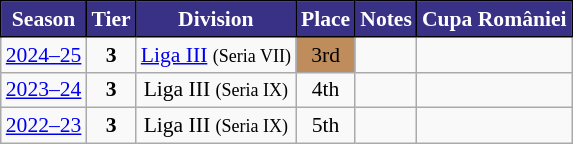<table class="wikitable" style="text-align:center; font-size:90%">
<tr>
<th style="background:#393186;color:#FFFFFF;border:1px solid #000000;">Season</th>
<th style="background:#393186;color:#FFFFFF;border:1px solid #000000;">Tier</th>
<th style="background:#393186;color:#FFFFFF;border:1px solid #000000;">Division</th>
<th style="background:#393186;color:#FFFFFF;border:1px solid #000000;">Place</th>
<th style="background:#393186;color:#FFFFFF;border:1px solid #000000;">Notes</th>
<th style="background:#393186;color:#FFFFFF;border:1px solid #000000;">Cupa României</th>
</tr>
<tr>
<td><a href='#'>2024–25</a></td>
<td><strong>3</strong></td>
<td><a href='#'>Liga III</a> <small>(Seria VII)</small></td>
<td align=center bgcolor=#BF8D5B>3rd</td>
<td></td>
<td></td>
</tr>
<tr>
<td><a href='#'>2023–24</a></td>
<td><strong>3</strong></td>
<td>Liga III <small>(Seria IX)</small></td>
<td>4th</td>
<td></td>
<td></td>
</tr>
<tr>
<td><a href='#'>2022–23</a></td>
<td><strong>3</strong></td>
<td>Liga III <small>(Seria IX)</small></td>
<td>5th</td>
<td></td>
<td></td>
</tr>
</table>
